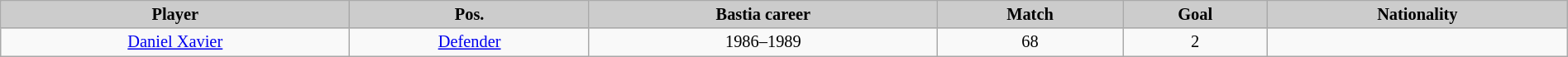<table cellpadding="4" cellspacing="0" border="1" width="100%" style="text-align: center; font-size: 85%; border: gray solid 1px; border-collapse: collapse;" class="wikitable sortable">
<tr bgcolor="#CCCCCC">
<td align="center"><strong>Player</strong></td>
<td align="center"><strong>Pos.</strong></td>
<td align="center"><strong>Bastia career</strong></td>
<td align="center"><strong>Match</strong></td>
<td align="center"><strong>Goal</strong></td>
<td align="center"><strong>Nationality</strong></td>
</tr>
<tr>
<td><a href='#'>Daniel Xavier</a></td>
<td><a href='#'>Defender</a></td>
<td>1986–1989</td>
<td>68</td>
<td>2</td>
<td></td>
</tr>
</table>
